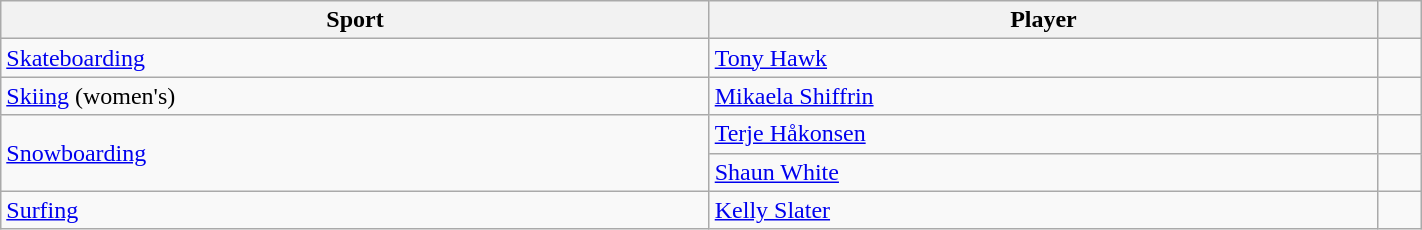<table class="wikitable mw-uncollapsed" style="width:75%;">
<tr>
<th>Sport</th>
<th>Player</th>
<th></th>
</tr>
<tr>
<td><a href='#'>Skateboarding</a></td>
<td><a href='#'>Tony Hawk</a></td>
<td></td>
</tr>
<tr>
<td><a href='#'>Skiing</a> (women's)</td>
<td><a href='#'>Mikaela Shiffrin</a></td>
<td></td>
</tr>
<tr>
<td rowspan="2"><a href='#'>Snowboarding</a></td>
<td><a href='#'>Terje Håkonsen</a></td>
<td></td>
</tr>
<tr>
<td><a href='#'>Shaun White</a></td>
<td></td>
</tr>
<tr>
<td><a href='#'>Surfing</a></td>
<td><a href='#'>Kelly Slater</a></td>
<td></td>
</tr>
</table>
